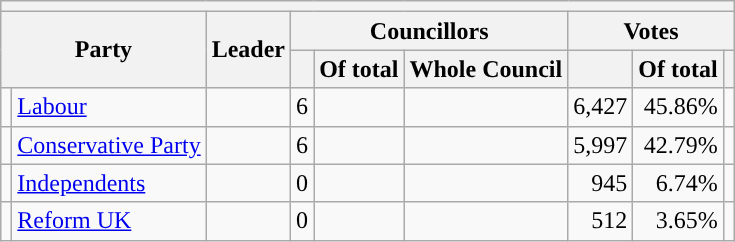<table class="wikitable sortable" style="text-align:center;">
<tr>
<th colspan="9"></th>
</tr>
<tr>
<th colspan="2" rowspan="2">Party</th>
<th rowspan="2">Leader</th>
<th colspan="3">Councillors</th>
<th colspan="3">Votes</th>
</tr>
<tr>
<th></th>
<th>Of total</th>
<th class="unsortable">Whole Council</th>
<th></th>
<th>Of total</th>
<th class="unsortable"></th>
</tr>
<tr>
<td style="background:"></td>
<td style="text-align:left;"><a href='#'>Labour</a></td>
<td style="text-align:left;"><small></small></td>
<td style="text-align:right;">6</td>
<td style="text-align:right;"></td>
<td data-sort-value=""></td>
<td style="text-align:right;">6,427</td>
<td style="text-align:right;">45.86%</td>
<td></td>
</tr>
<tr>
<td style="background:"></td>
<td style="text-align:left;"><a href='#'>Conservative Party</a></td>
<td style="text-align:left;"><small></small></td>
<td style="text-align:right;">6</td>
<td style="text-align:right;"></td>
<td data-sort-value=""></td>
<td style="text-align:right;">5,997</td>
<td style="text-align:right;">42.79%</td>
<td></td>
</tr>
<tr>
<td style="background:"></td>
<td style="text-align:left;"><a href='#'>Independents</a></td>
<td style="text-align:left;"><small></small></td>
<td style="text-align:right;">0</td>
<td style="text-align:right;"></td>
<td data-sort-value=""></td>
<td style="text-align:right;">945</td>
<td style="text-align:right;">6.74%</td>
<td></td>
</tr>
<tr>
<td style="background:"></td>
<td style="text-align:left;"><a href='#'>Reform UK</a></td>
<td style="text-align:left;"><small></small></td>
<td style="text-align:right;">0</td>
<td style="text-align:right;"></td>
<td data-sort-value=""></td>
<td style="text-align:right;">512</td>
<td style="text-align:right;">3.65%</td>
<td></td>
</tr>
</table>
